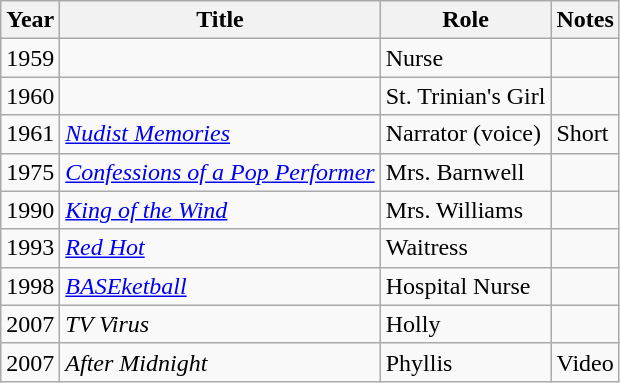<table class="wikitable sortable">
<tr>
<th>Year</th>
<th>Title</th>
<th>Role</th>
<th class="unsortable">Notes</th>
</tr>
<tr>
<td>1959</td>
<td><em></em></td>
<td>Nurse</td>
<td></td>
</tr>
<tr>
<td>1960</td>
<td><em></em></td>
<td>St. Trinian's Girl</td>
<td></td>
</tr>
<tr>
<td>1961</td>
<td><em><a href='#'>Nudist Memories</a></em></td>
<td>Narrator (voice)</td>
<td>Short</td>
</tr>
<tr>
<td>1975</td>
<td><em><a href='#'>Confessions of a Pop Performer</a></em></td>
<td>Mrs. Barnwell</td>
<td></td>
</tr>
<tr>
<td>1990</td>
<td><em><a href='#'>King of the Wind</a></em></td>
<td>Mrs. Williams</td>
<td></td>
</tr>
<tr>
<td>1993</td>
<td><em><a href='#'>Red Hot</a></em></td>
<td>Waitress</td>
<td></td>
</tr>
<tr>
<td>1998</td>
<td><em><a href='#'>BASEketball</a></em></td>
<td>Hospital Nurse</td>
<td></td>
</tr>
<tr>
<td>2007</td>
<td><em>TV Virus</em></td>
<td>Holly</td>
<td></td>
</tr>
<tr>
<td>2007</td>
<td><em>After Midnight</em></td>
<td>Phyllis</td>
<td>Video</td>
</tr>
</table>
